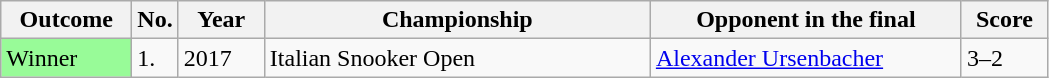<table class="sortable wikitable">
<tr>
<th width="80">Outcome</th>
<th width="20">No.</th>
<th width="50">Year</th>
<th width="250">Championship</th>
<th width="200">Opponent in the final</th>
<th width="50">Score</th>
</tr>
<tr>
<td style="background:#98FB98">Winner</td>
<td>1.</td>
<td>2017</td>
<td>Italian Snooker Open</td>
<td> <a href='#'>Alexander Ursenbacher</a></td>
<td>3–2</td>
</tr>
</table>
